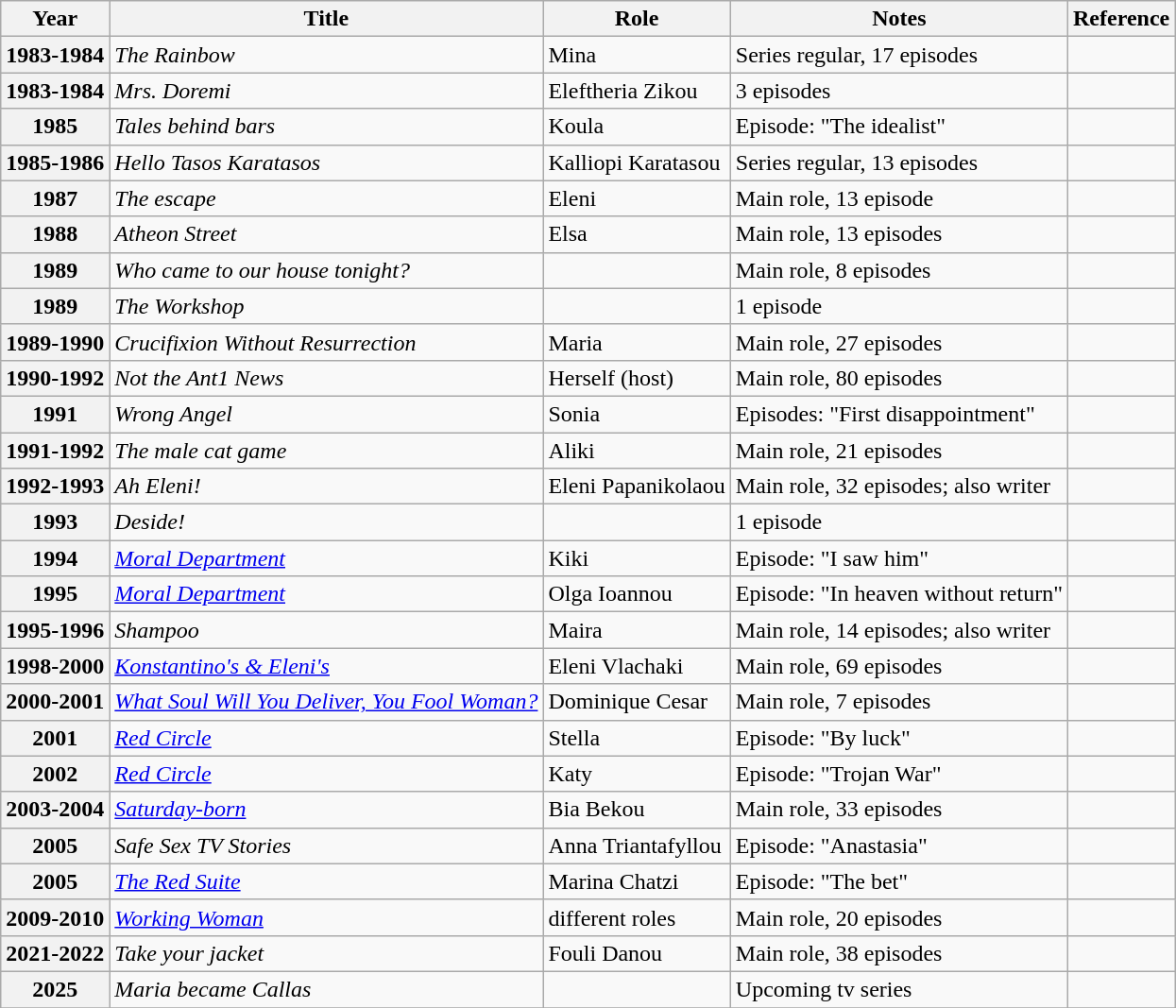<table class="wikitable plainrowheaders sortable" style="margin-right: 0;">
<tr>
<th scope="col">Year</th>
<th scope="col">Title</th>
<th scope="col">Role</th>
<th scope="col" class="unsortable">Notes</th>
<th scope="col" class="unsortable">Reference</th>
</tr>
<tr>
<th scope="row">1983-1984</th>
<td><em>The Rainbow</em></td>
<td>Mina</td>
<td>Series regular, 17 episodes</td>
<td></td>
</tr>
<tr>
<th scope="row">1983-1984</th>
<td><em>Mrs. Doremi</em></td>
<td>Eleftheria Zikou</td>
<td>3 episodes</td>
<td></td>
</tr>
<tr>
<th scope="row">1985</th>
<td><em>Tales behind bars</em></td>
<td>Koula</td>
<td>Episode: "The idealist"</td>
<td></td>
</tr>
<tr>
<th scope="row">1985-1986</th>
<td><em>Hello Tasos Karatasos</em></td>
<td>Kalliopi Karatasou</td>
<td>Series regular, 13 episodes</td>
<td></td>
</tr>
<tr>
<th scope="row">1987</th>
<td><em>The escape</em></td>
<td>Eleni</td>
<td>Main role, 13 episode</td>
<td></td>
</tr>
<tr>
<th scope="row">1988</th>
<td><em>Atheon Street</em></td>
<td>Elsa</td>
<td>Main role, 13 episodes</td>
<td></td>
</tr>
<tr>
<th scope="row">1989</th>
<td><em>Who came to our house tonight?</em></td>
<td></td>
<td>Main role, 8 episodes</td>
<td></td>
</tr>
<tr>
<th scope="row">1989</th>
<td><em>The Workshop</em></td>
<td></td>
<td>1 episode</td>
<td></td>
</tr>
<tr>
<th scope="row">1989-1990</th>
<td><em>Crucifixion Without Resurrection</em></td>
<td>Maria</td>
<td>Main role, 27 episodes</td>
<td></td>
</tr>
<tr>
<th scope="row">1990-1992</th>
<td><em>Not the Ant1 News</em></td>
<td>Herself (host)</td>
<td>Main role, 80 episodes</td>
<td></td>
</tr>
<tr>
<th scope="row">1991</th>
<td><em>Wrong Angel</em></td>
<td>Sonia</td>
<td>Episodes: "First disappointment"</td>
<td></td>
</tr>
<tr>
<th scope="row">1991-1992</th>
<td><em>The male cat game</em></td>
<td>Aliki</td>
<td>Main role, 21 episodes</td>
<td></td>
</tr>
<tr>
<th scope="row">1992-1993</th>
<td><em>Ah Eleni!</em></td>
<td>Eleni Papanikolaou</td>
<td>Main role, 32 episodes; also writer</td>
<td></td>
</tr>
<tr>
<th scope="row">1993</th>
<td><em>Deside!</em></td>
<td></td>
<td>1 episode</td>
<td></td>
</tr>
<tr>
<th scope="row">1994</th>
<td><em><a href='#'>Moral Department</a></em></td>
<td>Kiki</td>
<td>Episode: "I saw him"</td>
<td></td>
</tr>
<tr>
<th scope="row">1995</th>
<td><em><a href='#'>Moral Department</a></em></td>
<td>Olga Ioannou</td>
<td>Episode: "In heaven without return"</td>
<td></td>
</tr>
<tr>
<th scope="row">1995-1996</th>
<td><em>Shampoo</em></td>
<td>Maira</td>
<td>Main role, 14 episodes; also writer</td>
<td></td>
</tr>
<tr>
<th scope="row">1998-2000</th>
<td><em><a href='#'>Konstantino's & Eleni's</a></em></td>
<td>Eleni Vlachaki</td>
<td>Main role, 69 episodes</td>
<td></td>
</tr>
<tr>
<th scope="row">2000-2001</th>
<td><em><a href='#'>What Soul Will You Deliver, You Fool Woman?</a></em></td>
<td>Dominique Cesar</td>
<td>Main role, 7 episodes</td>
<td></td>
</tr>
<tr>
<th scope="row">2001</th>
<td><em><a href='#'>Red Circle</a></em></td>
<td>Stella</td>
<td>Episode: "By luck"</td>
<td></td>
</tr>
<tr>
<th scope="row">2002</th>
<td><em><a href='#'>Red Circle</a></em></td>
<td>Katy</td>
<td>Episode: "Trojan War"</td>
<td></td>
</tr>
<tr>
<th scope="row">2003-2004</th>
<td><em><a href='#'>Saturday-born</a></em></td>
<td>Bia Bekou</td>
<td>Main role, 33 episodes</td>
<td></td>
</tr>
<tr>
<th scope="row">2005</th>
<td><em>Safe Sex TV Stories</em></td>
<td>Anna Triantafyllou</td>
<td>Episode: "Anastasia"</td>
<td></td>
</tr>
<tr>
<th scope="row">2005</th>
<td><em><a href='#'>The Red Suite</a></em></td>
<td>Marina Chatzi</td>
<td>Episode: "The bet"</td>
<td></td>
</tr>
<tr>
<th scope="row">2009-2010</th>
<td><em><a href='#'>Working Woman</a></em></td>
<td>different roles</td>
<td>Main role, 20 episodes</td>
<td></td>
</tr>
<tr>
<th scope="row">2021-2022</th>
<td><em>Take your jacket</em></td>
<td>Fouli Danou</td>
<td>Main role, 38 episodes</td>
<td></td>
</tr>
<tr>
<th scope="row">2025</th>
<td><em>Maria became Callas</em></td>
<td></td>
<td>Upcoming tv series</td>
<td></td>
</tr>
<tr>
</tr>
</table>
